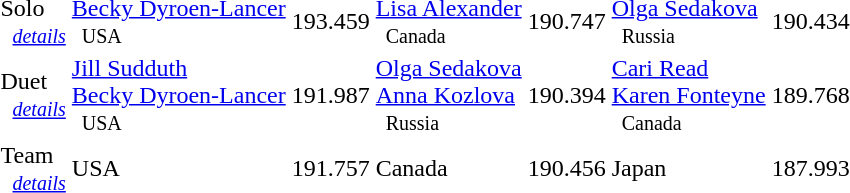<table>
<tr>
<td>Solo<br>   <small><em><a href='#'>details</a></em></small></td>
<td><a href='#'>Becky Dyroen-Lancer</a> <small><br>   USA </small></td>
<td>193.459</td>
<td><a href='#'>Lisa Alexander</a> <small><br>   Canada </small></td>
<td>190.747</td>
<td><a href='#'>Olga Sedakova</a> <small><br>   Russia </small></td>
<td>190.434</td>
</tr>
<tr>
<td>Duet<br>   <small><em><a href='#'>details</a></em></small></td>
<td><a href='#'>Jill Sudduth</a> <br> <a href='#'>Becky Dyroen-Lancer</a> <small><br>   USA </small></td>
<td>191.987</td>
<td><a href='#'>Olga Sedakova</a> <br> <a href='#'>Anna Kozlova</a> <small><br>   Russia </small></td>
<td>190.394</td>
<td><a href='#'>Cari Read</a> <br> <a href='#'>Karen Fonteyne</a> <small><br>   Canada </small></td>
<td>189.768</td>
</tr>
<tr>
<td>Team<br>   <small><em><a href='#'>details</a></em></small></td>
<td> USA</td>
<td>191.757</td>
<td> Canada</td>
<td>190.456</td>
<td> Japan</td>
<td>187.993</td>
</tr>
<tr>
</tr>
</table>
